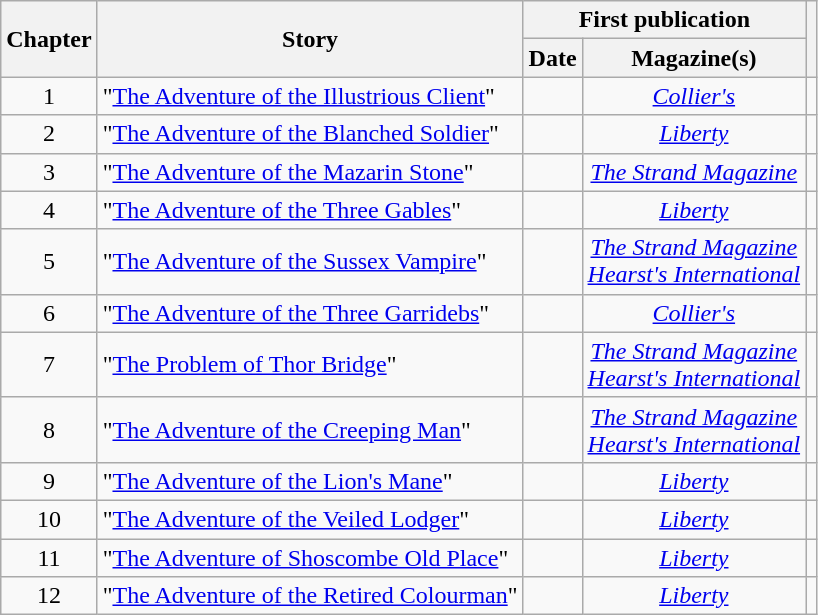<table class="wikitable sortable" style="text-align:center">
<tr>
<th scope="col" rowspan="2">Chapter</th>
<th scope="col" rowspan="2">Story</th>
<th scope="col" colspan="2" data-sort-type="date">First publication</th>
<th rowspan="2" class="unsortable"></th>
</tr>
<tr>
<th scope="col">Date</th>
<th scope="col">Magazine(s)</th>
</tr>
<tr>
<td>1</td>
<td style="text-align:left">"<a href='#'>The Adventure of the Illustrious Client</a>"</td>
<td></td>
<td><em><a href='#'>Collier's</a></em></td>
<td></td>
</tr>
<tr>
<td>2</td>
<td style="text-align:left">"<a href='#'>The Adventure of the Blanched Soldier</a>"</td>
<td></td>
<td><em><a href='#'>Liberty</a></em></td>
<td></td>
</tr>
<tr>
<td>3</td>
<td style="text-align:left">"<a href='#'>The Adventure of the Mazarin Stone</a>"</td>
<td></td>
<td><em><a href='#'>The Strand Magazine</a></em></td>
<td></td>
</tr>
<tr>
<td>4</td>
<td style="text-align:left">"<a href='#'>The Adventure of the Three Gables</a>"</td>
<td></td>
<td><em><a href='#'>Liberty</a></em></td>
<td></td>
</tr>
<tr>
<td>5</td>
<td style="text-align:left">"<a href='#'>The Adventure of the Sussex Vampire</a>"</td>
<td></td>
<td><em><a href='#'>The Strand Magazine</a></em> <br> <em><a href='#'>Hearst's International</a></em></td>
<td></td>
</tr>
<tr>
<td>6</td>
<td style="text-align:left">"<a href='#'>The Adventure of the Three Garridebs</a>"</td>
<td></td>
<td><em><a href='#'>Collier's</a></em></td>
<td></td>
</tr>
<tr>
<td>7</td>
<td style="text-align:left">"<a href='#'>The Problem of Thor Bridge</a>"</td>
<td></td>
<td><em><a href='#'>The Strand Magazine</a></em> <br> <em><a href='#'>Hearst's International</a></em></td>
<td></td>
</tr>
<tr>
<td>8</td>
<td style="text-align:left">"<a href='#'>The Adventure of the Creeping Man</a>"</td>
<td></td>
<td><em><a href='#'>The Strand Magazine</a></em> <br> <em><a href='#'>Hearst's International</a></em></td>
<td></td>
</tr>
<tr>
<td>9</td>
<td style="text-align:left">"<a href='#'>The Adventure of the Lion's Mane</a>"</td>
<td></td>
<td><em><a href='#'>Liberty</a></em></td>
<td></td>
</tr>
<tr>
<td>10</td>
<td style="text-align:left">"<a href='#'>The Adventure of the Veiled Lodger</a>"</td>
<td></td>
<td><em><a href='#'>Liberty</a></em></td>
<td></td>
</tr>
<tr>
<td>11</td>
<td style="text-align:left">"<a href='#'>The Adventure of Shoscombe Old Place</a>"</td>
<td></td>
<td><em><a href='#'>Liberty</a></em></td>
<td></td>
</tr>
<tr>
<td>12</td>
<td style="text-align:left">"<a href='#'>The Adventure of the Retired Colourman</a>"</td>
<td></td>
<td><em><a href='#'>Liberty</a></em></td>
<td></td>
</tr>
</table>
